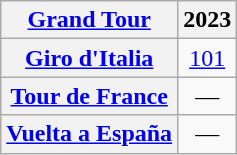<table class="wikitable plainrowheaders">
<tr>
<th scope="col"><a href='#'>Grand Tour</a></th>
<th scope="col">2023</th>
</tr>
<tr style="text-align:center;">
<th scope="row"> <a href='#'>Giro d'Italia</a></th>
<td><a href='#'>101</a></td>
</tr>
<tr style="text-align:center;">
<th scope="row"> <a href='#'>Tour de France</a></th>
<td>—</td>
</tr>
<tr style="text-align:center;">
<th scope="row"> <a href='#'>Vuelta a España</a></th>
<td>—</td>
</tr>
</table>
